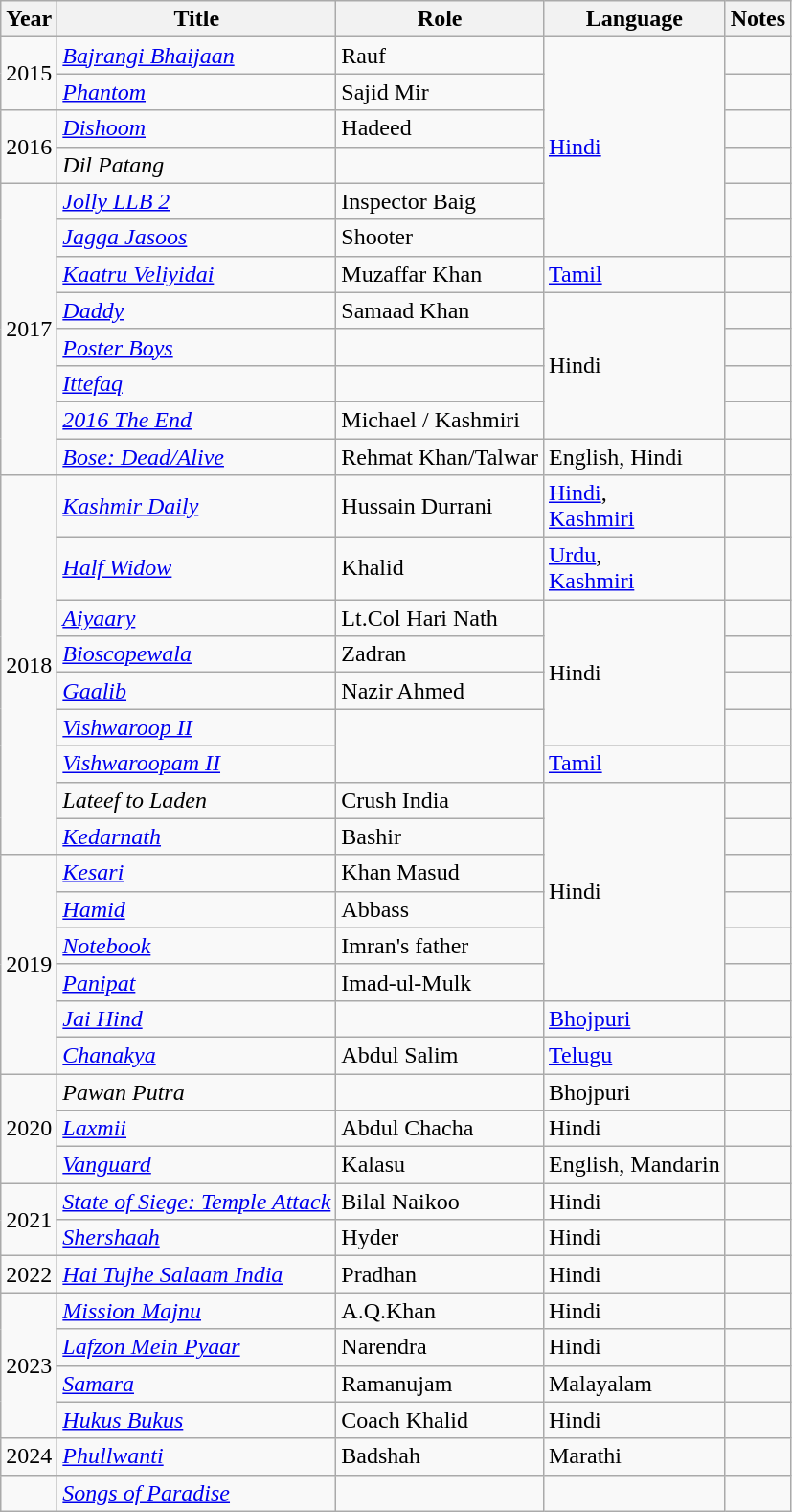<table class="wikitable sortable">
<tr>
<th>Year</th>
<th>Title</th>
<th>Role</th>
<th>Language</th>
<th class=unsortable>Notes</th>
</tr>
<tr>
<td rowspan="2">2015</td>
<td><em><a href='#'>Bajrangi Bhaijaan</a></em></td>
<td>Rauf</td>
<td rowspan="6"><a href='#'>Hindi</a></td>
<td></td>
</tr>
<tr>
<td><em><a href='#'>Phantom</a></em></td>
<td>Sajid Mir</td>
<td></td>
</tr>
<tr>
<td rowspan="2">2016</td>
<td><em><a href='#'>Dishoom</a></em></td>
<td>Hadeed</td>
<td></td>
</tr>
<tr>
<td><em>Dil Patang</em></td>
<td></td>
<td></td>
</tr>
<tr>
<td rowspan="8">2017</td>
<td><em><a href='#'>Jolly LLB 2</a></em></td>
<td>Inspector Baig</td>
<td></td>
</tr>
<tr>
<td><em><a href='#'>Jagga Jasoos</a></em></td>
<td>Shooter</td>
<td></td>
</tr>
<tr>
<td><em><a href='#'>Kaatru Veliyidai</a></em></td>
<td>Muzaffar Khan</td>
<td><a href='#'>Tamil</a></td>
<td></td>
</tr>
<tr>
<td><em><a href='#'>Daddy</a></em></td>
<td>Samaad Khan</td>
<td rowspan="4">Hindi</td>
<td></td>
</tr>
<tr>
<td><em><a href='#'>Poster Boys</a></em></td>
<td></td>
<td></td>
</tr>
<tr>
<td><em><a href='#'>Ittefaq</a></em></td>
<td></td>
<td></td>
</tr>
<tr>
<td><em><a href='#'>2016 The End</a></em></td>
<td>Michael / Kashmiri</td>
<td></td>
</tr>
<tr>
<td><em><a href='#'>Bose: Dead/Alive</a></em></td>
<td>Rehmat Khan/Talwar</td>
<td>English, Hindi</td>
<td></td>
</tr>
<tr>
<td rowspan="9">2018</td>
<td><em><a href='#'>Kashmir Daily</a></em></td>
<td>Hussain Durrani</td>
<td><a href='#'>Hindi</a>,<br><a href='#'>Kashmiri</a></td>
<td></td>
</tr>
<tr>
<td><em><a href='#'>Half Widow</a></em></td>
<td>Khalid</td>
<td><a href='#'>Urdu</a>,<br><a href='#'>Kashmiri</a></td>
<td></td>
</tr>
<tr>
<td><em><a href='#'>Aiyaary</a></em></td>
<td>Lt.Col Hari Nath</td>
<td rowspan="4">Hindi</td>
<td></td>
</tr>
<tr>
<td><em><a href='#'>Bioscopewala</a></em></td>
<td>Zadran</td>
<td></td>
</tr>
<tr>
<td><em><a href='#'>Gaalib</a></em></td>
<td>Nazir Ahmed</td>
<td></td>
</tr>
<tr>
<td><em><a href='#'>Vishwaroop II</a></em></td>
<td rowspan="2"></td>
<td></td>
</tr>
<tr>
<td><em><a href='#'>Vishwaroopam II</a></em></td>
<td><a href='#'>Tamil</a></td>
<td></td>
</tr>
<tr>
<td><em>Lateef to Laden</em></td>
<td>Crush India</td>
<td rowspan="6">Hindi</td>
<td></td>
</tr>
<tr>
<td><em><a href='#'>Kedarnath</a></em></td>
<td>Bashir</td>
<td></td>
</tr>
<tr>
<td rowspan="6">2019</td>
<td><em><a href='#'>Kesari</a></em></td>
<td>Khan Masud</td>
<td></td>
</tr>
<tr>
<td><em><a href='#'>Hamid</a></em></td>
<td>Abbass</td>
<td></td>
</tr>
<tr>
<td><em><a href='#'>Notebook</a></em></td>
<td>Imran's father</td>
<td></td>
</tr>
<tr>
<td><em><a href='#'>Panipat</a></em></td>
<td>Imad-ul-Mulk</td>
<td></td>
</tr>
<tr>
<td><em><a href='#'>Jai Hind</a></em></td>
<td></td>
<td><a href='#'>Bhojpuri</a></td>
<td></td>
</tr>
<tr>
<td><em><a href='#'>Chanakya</a></em></td>
<td>Abdul Salim</td>
<td><a href='#'>Telugu</a></td>
<td></td>
</tr>
<tr>
<td rowspan="3">2020</td>
<td><em>Pawan Putra</em></td>
<td></td>
<td>Bhojpuri</td>
<td></td>
</tr>
<tr>
<td><em><a href='#'>Laxmii</a></em></td>
<td>Abdul Chacha</td>
<td>Hindi</td>
<td></td>
</tr>
<tr>
<td><a href='#'><em>Vanguard</em></a></td>
<td>Kalasu</td>
<td>English, Mandarin</td>
<td></td>
</tr>
<tr>
<td rowspan="2">2021</td>
<td><em><a href='#'>State of Siege: Temple Attack</a></em></td>
<td>Bilal Naikoo</td>
<td>Hindi</td>
<td></td>
</tr>
<tr>
<td><em><a href='#'>Shershaah</a></em></td>
<td>Hyder</td>
<td>Hindi</td>
<td></td>
</tr>
<tr>
<td>2022</td>
<td><em><a href='#'>Hai Tujhe Salaam India</a></em></td>
<td>Pradhan</td>
<td>Hindi</td>
<td></td>
</tr>
<tr>
<td rowspan="4">2023</td>
<td><em><a href='#'>Mission Majnu</a></em></td>
<td>A.Q.Khan</td>
<td>Hindi</td>
<td></td>
</tr>
<tr>
<td><em><a href='#'>Lafzon Mein Pyaar</a></em></td>
<td>Narendra</td>
<td>Hindi</td>
<td></td>
</tr>
<tr>
<td><em><a href='#'>Samara</a></em></td>
<td>Ramanujam</td>
<td>Malayalam</td>
<td></td>
</tr>
<tr>
<td><em><a href='#'>Hukus Bukus</a></em></td>
<td>Coach Khalid</td>
<td>Hindi</td>
<td></td>
</tr>
<tr>
<td>2024</td>
<td><em><a href='#'>Phullwanti</a></em></td>
<td>Badshah</td>
<td>Marathi</td>
<td></td>
</tr>
<tr>
<td></td>
<td><em><a href='#'>Songs of Paradise</a></em></td>
<td></td>
<td></td>
<td></td>
</tr>
</table>
